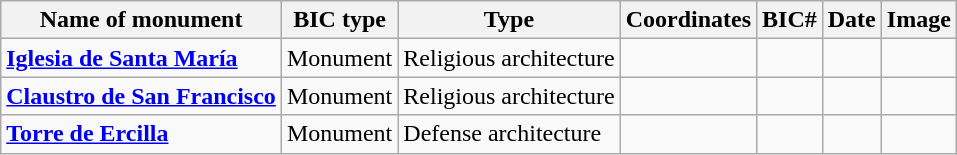<table class="wikitable">
<tr>
<th>Name of monument</th>
<th>BIC type</th>
<th>Type</th>
<th>Coordinates</th>
<th>BIC#</th>
<th>Date</th>
<th>Image</th>
</tr>
<tr>
<td><strong><a href='#'>Iglesia de Santa María</a></strong></td>
<td>Monument</td>
<td>Religious architecture</td>
<td></td>
<td></td>
<td></td>
<td></td>
</tr>
<tr>
<td><strong><a href='#'>Claustro de San Francisco</a></strong></td>
<td>Monument</td>
<td>Religious architecture</td>
<td></td>
<td></td>
<td></td>
<td></td>
</tr>
<tr>
<td><strong><a href='#'>Torre de Ercilla</a></strong></td>
<td>Monument</td>
<td>Defense architecture</td>
<td></td>
<td></td>
<td></td>
<td></td>
</tr>
</table>
